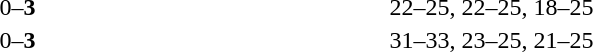<table>
<tr>
<th width=200></th>
<th width=80></th>
<th width=200></th>
<th width=220></th>
</tr>
<tr>
<td align=right></td>
<td align=center>0–<strong>3</strong></td>
<td><strong></strong></td>
<td>22–25, 22–25, 18–25</td>
</tr>
<tr>
<td align=right></td>
<td align=center>0–<strong>3</strong></td>
<td><strong></strong></td>
<td>31–33, 23–25, 21–25</td>
</tr>
</table>
